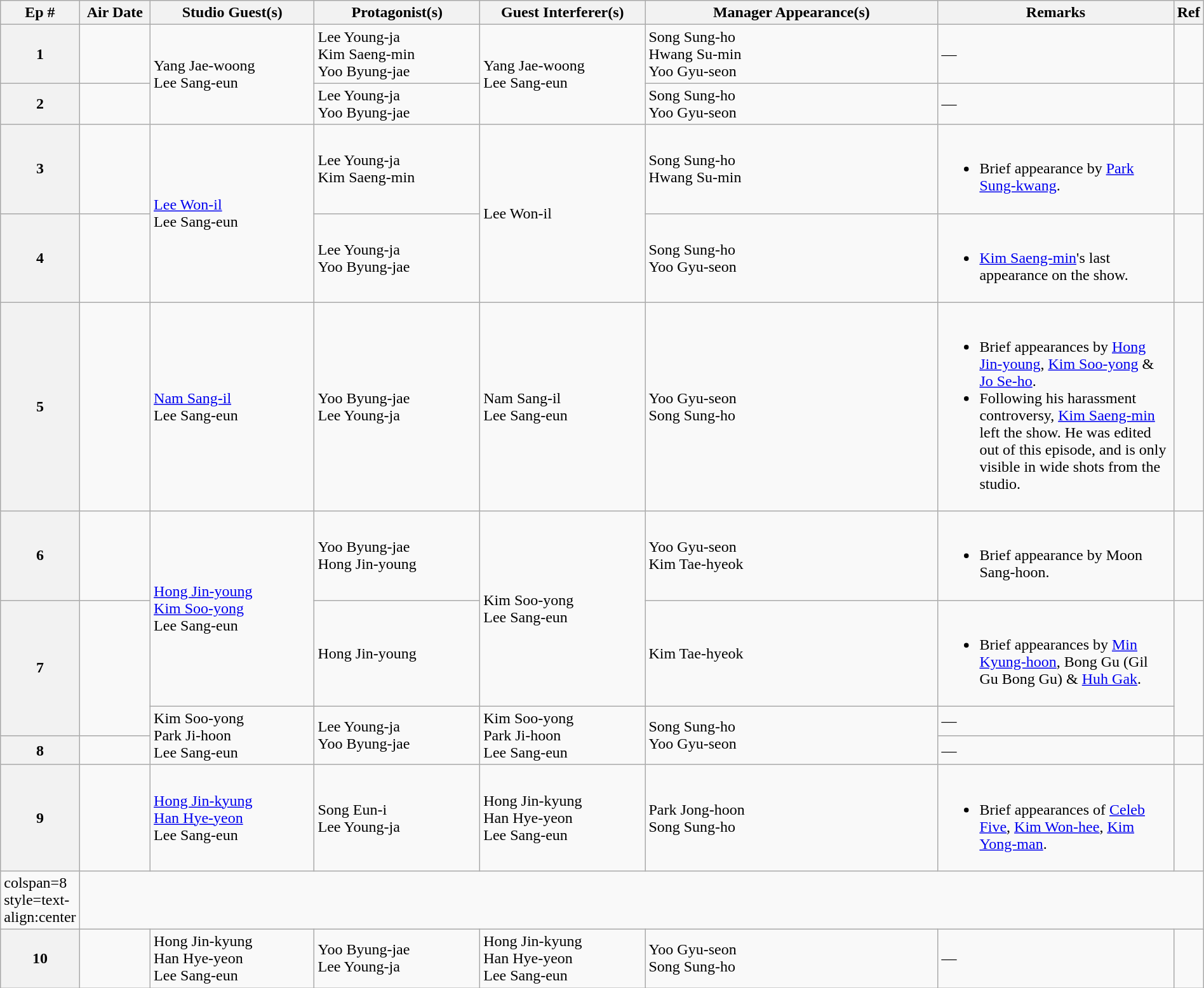<table class=wikitable style="width:100%">
<tr>
<th width=5%>Ep #</th>
<th width=6%>Air Date</th>
<th width=14%>Studio Guest(s)</th>
<th width=14%>Protagonist(s)</th>
<th width=14%>Guest Interferer(s)</th>
<th width=25%>Manager Appearance(s)</th>
<th width=20%>Remarks</th>
<th width=2%>Ref</th>
</tr>
<tr>
<th>1</th>
<td></td>
<td rowspan=2>Yang Jae-woong<br>Lee Sang-eun</td>
<td>Lee Young-ja<br>Kim Saeng-min<br>Yoo Byung-jae</td>
<td rowspan=2>Yang Jae-woong<br>Lee Sang-eun</td>
<td>Song Sung-ho <br>Hwang Su-min <br>Yoo Gyu-seon </td>
<td>—</td>
<td></td>
</tr>
<tr>
<th>2</th>
<td></td>
<td>Lee Young-ja<br>Yoo Byung-jae</td>
<td>Song Sung-ho <br>Yoo Gyu-seon </td>
<td>—</td>
<td></td>
</tr>
<tr>
<th>3</th>
<td></td>
<td rowspan=2><a href='#'>Lee Won-il</a><br>Lee Sang-eun</td>
<td>Lee Young-ja<br>Kim Saeng-min</td>
<td rowspan=2>Lee Won-il</td>
<td>Song Sung-ho <br>Hwang Su-min </td>
<td><br><ul><li>Brief appearance by <a href='#'>Park Sung-kwang</a>.</li></ul></td>
<td></td>
</tr>
<tr>
<th>4</th>
<td></td>
<td>Lee Young-ja<br>Yoo Byung-jae</td>
<td>Song Sung-ho <br>Yoo Gyu-seon </td>
<td><br><ul><li><a href='#'>Kim Saeng-min</a>'s last appearance on the show.</li></ul></td>
<td></td>
</tr>
<tr>
<th>5</th>
<td></td>
<td><a href='#'>Nam Sang-il</a><br>Lee Sang-eun</td>
<td>Yoo Byung-jae<br>Lee Young-ja</td>
<td>Nam Sang-il<br>Lee Sang-eun</td>
<td>Yoo Gyu-seon <br>Song Sung-ho </td>
<td><br><ul><li>Brief appearances by <a href='#'>Hong Jin-young</a>, <a href='#'>Kim Soo-yong</a> & <a href='#'>Jo Se-ho</a>.</li><li>Following his harassment controversy, <a href='#'>Kim Saeng-min</a> left the show. He was edited out of this episode, and is only visible in wide shots from the studio.</li></ul></td>
<td></td>
</tr>
<tr>
<th>6</th>
<td></td>
<td rowspan=2><a href='#'>Hong Jin-young</a><br><a href='#'>Kim Soo-yong</a><br>Lee Sang-eun</td>
<td>Yoo Byung-jae<br>Hong Jin-young</td>
<td rowspan=2>Kim Soo-yong<br>Lee Sang-eun</td>
<td>Yoo Gyu-seon <br>Kim Tae-hyeok </td>
<td><br><ul><li>Brief appearance by Moon Sang-hoon.</li></ul></td>
<td></td>
</tr>
<tr>
<th rowspan=2>7</th>
<td rowspan=2></td>
<td>Hong Jin-young</td>
<td>Kim Tae-hyeok </td>
<td><br><ul><li>Brief appearances by <a href='#'>Min Kyung-hoon</a>, Bong Gu (Gil Gu Bong Gu) & <a href='#'>Huh Gak</a>.</li></ul></td>
<td rowspan=2></td>
</tr>
<tr>
<td rowspan=2>Kim Soo-yong<br>Park Ji-hoon<br>Lee Sang-eun</td>
<td rowspan=2>Lee Young-ja<br>Yoo Byung-jae</td>
<td rowspan=2>Kim Soo-yong<br>Park Ji-hoon<br>Lee Sang-eun</td>
<td rowspan=2>Song Sung-ho <br>Yoo Gyu-seon </td>
<td>—</td>
</tr>
<tr>
<th>8</th>
<td></td>
<td>—</td>
<td></td>
</tr>
<tr>
<th>9</th>
<td></td>
<td><a href='#'>Hong Jin-kyung</a><br><a href='#'>Han Hye-yeon</a><br>Lee Sang-eun</td>
<td>Song Eun-i<br>Lee Young-ja</td>
<td>Hong Jin-kyung<br>Han Hye-yeon<br>Lee Sang-eun</td>
<td>Park Jong-hoon <br>Song Sung-ho </td>
<td><br><ul><li>Brief appearances of <a href='#'>Celeb Five</a>, <a href='#'>Kim Won-hee</a>, <a href='#'>Kim Yong-man</a>.</li></ul></td>
<td></td>
</tr>
<tr>
<td>colspan=8 style=text-align:center </td>
</tr>
<tr>
<th>10</th>
<td></td>
<td>Hong Jin-kyung<br>Han Hye-yeon<br>Lee Sang-eun</td>
<td>Yoo Byung-jae<br>Lee Young-ja</td>
<td>Hong Jin-kyung<br>Han Hye-yeon<br>Lee Sang-eun</td>
<td>Yoo Gyu-seon <br>Song Sung-ho </td>
<td>—</td>
<td></td>
</tr>
</table>
